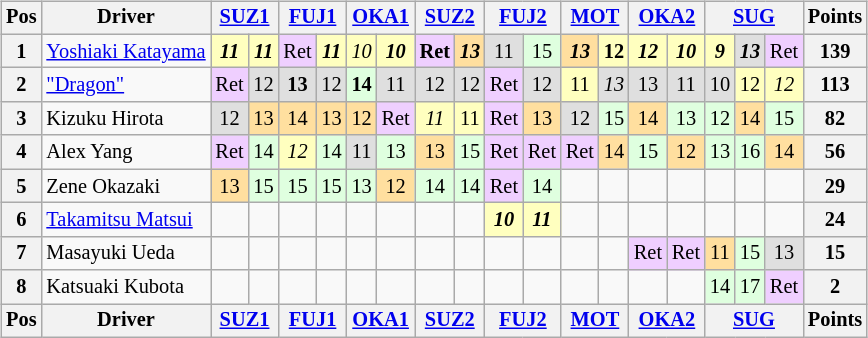<table>
<tr>
<td valign="top"><br><table class="wikitable" style="font-size:85%; text-align:center">
<tr style="background:#f9f9f9" valign="top">
<th valign="middle">Pos</th>
<th valign="middle">Driver</th>
<th colspan=2><a href='#'>SUZ1</a></th>
<th colspan=2><a href='#'>FUJ1</a></th>
<th colspan=2><a href='#'>OKA1</a></th>
<th colspan=2><a href='#'>SUZ2</a></th>
<th colspan=2><a href='#'>FUJ2</a></th>
<th colspan=2><a href='#'>MOT</a></th>
<th colspan=2><a href='#'>OKA2</a></th>
<th colspan=3><a href='#'>SUG</a></th>
<th valign="middle">Points</th>
</tr>
<tr>
<th>1</th>
<td align="left"> <a href='#'>Yoshiaki Katayama</a></td>
<td style="background:#ffffbf;"><strong><em>11</em></strong></td>
<td style="background:#ffffbf;"><strong><em>11</em></strong></td>
<td style="background:#EFCFFF;">Ret</td>
<td style="background:#ffffbf;"><strong><em>11</em></strong></td>
<td style="background:#ffffbf;"><em>10</em></td>
<td style="background:#ffffbf;"><strong><em>10</em></strong></td>
<td style="background:#efcfff;"><strong>Ret</strong></td>
<td style="background:#ffdf9f;"><strong><em>13</em></strong></td>
<td style="background:#dfdfdf;">11</td>
<td style="background:#dfffdf;">15</td>
<td style="background:#ffdf9f;"><strong><em>13</em></strong></td>
<td style="background:#ffffbf;"><strong>12</strong></td>
<td style="background:#ffffbf;"><strong><em>12</em></strong></td>
<td style="background:#ffffbf;"><strong><em>10</em></strong></td>
<td style="background:#ffffbf;"><strong><em>9</em></strong></td>
<td style="background:#dfdfdf;"><strong><em>13</em></strong></td>
<td style="background:#efcfff;">Ret</td>
<th>139</th>
</tr>
<tr>
<th>2</th>
<td align="left"> <a href='#'>"Dragon"</a></td>
<td style="background:#EFCFFF;">Ret</td>
<td style="background:#dfdfdf;">12</td>
<td style="background:#dfdfdf;"><strong>13</strong></td>
<td style="background:#dfdfdf;">12</td>
<td style="background:#dfffdf;"><strong>14</strong></td>
<td style="background:#dfdfdf;">11</td>
<td style="background:#dfdfdf;">12</td>
<td style="background:#dfdfdf;">12</td>
<td style="background:#efcfff;">Ret</td>
<td style="background:#dfdfdf;">12</td>
<td style="background:#ffffbf;">11</td>
<td style="background:#dfdfdf;"><em>13</em></td>
<td style="background:#dfdfdf;">13</td>
<td style="background:#dfdfdf;">11</td>
<td style="background:#dfdfdf;">10</td>
<td style="background:#ffffbf;">12</td>
<td style="background:#ffffbf;"><em>12</em></td>
<th>113</th>
</tr>
<tr>
<th>3</th>
<td align="left"> Kizuku Hirota</td>
<td style="background:#dfdfdf;">12</td>
<td style="background:#ffdf9f;">13</td>
<td style="background:#ffdf9f;">14</td>
<td style="background:#ffdf9f;">13</td>
<td style="background:#ffdf9f;">12</td>
<td style="background:#EFCFFF;">Ret</td>
<td style="background:#ffffbf;"><em>11</em></td>
<td style="background:#ffffbf;">11</td>
<td style="background:#efcfff;">Ret</td>
<td style="background:#ffdf9f;">13</td>
<td style="background:#dfdfdf;">12</td>
<td style="background:#dfffdf;">15</td>
<td style="background:#ffdf9f;">14</td>
<td style="background:#dfffdf;">13</td>
<td style="background:#dfffdf;">12</td>
<td style="background:#ffdf9f;">14</td>
<td style="background:#dfffdf;">15</td>
<th>82</th>
</tr>
<tr>
<th>4</th>
<td align="left"> Alex Yang</td>
<td style="background:#EFCFFF;">Ret</td>
<td style="background:#dfffdf;">14</td>
<td style="background:#ffffbf;"><em>12</em></td>
<td style="background:#dfffdf;">14</td>
<td style="background:#dfdfdf;">11</td>
<td style="background:#dfffdf;">13</td>
<td style="background:#ffdf9f;">13</td>
<td style="background:#dfffdf;">15</td>
<td style="background:#efcfff;">Ret</td>
<td style="background:#efcfff;">Ret</td>
<td style="background:#efcfff;">Ret</td>
<td style="background:#ffdf9f;">14</td>
<td style="background:#dfffdf;">15</td>
<td style="background:#ffdf9f;">12</td>
<td style="background:#dfffdf;">13</td>
<td style="background:#dfffdf;">16</td>
<td style="background:#ffdf9f;">14</td>
<th>56</th>
</tr>
<tr>
<th>5</th>
<td align="left"> Zene Okazaki</td>
<td style="background:#ffdf9f;">13</td>
<td style="background:#dfffdf;">15</td>
<td style="background:#dfffdf;">15</td>
<td style="background:#dfffdf;">15</td>
<td style="background:#dfffdf;">13</td>
<td style="background:#ffdf9f;">12</td>
<td style="background:#dfffdf;">14</td>
<td style="background:#dfffdf;">14</td>
<td style="background:#efcfff;">Ret</td>
<td style="background:#dfffdf;">14</td>
<td></td>
<td></td>
<td></td>
<td></td>
<td></td>
<td></td>
<td></td>
<th>29</th>
</tr>
<tr>
<th>6</th>
<td align="left"> <a href='#'>Takamitsu Matsui</a></td>
<td></td>
<td></td>
<td></td>
<td></td>
<td></td>
<td></td>
<td></td>
<td></td>
<td style="background:#ffffbf;"><strong><em>10</em></strong></td>
<td style="background:#ffffbf;"><strong><em>11</em></strong></td>
<td></td>
<td></td>
<td></td>
<td></td>
<td></td>
<td></td>
<td></td>
<th>24</th>
</tr>
<tr>
<th>7</th>
<td align="left"> Masayuki Ueda</td>
<td></td>
<td></td>
<td></td>
<td></td>
<td></td>
<td></td>
<td></td>
<td></td>
<td></td>
<td></td>
<td></td>
<td></td>
<td style="background:#efcfff;">Ret</td>
<td style="background:#efcfff;">Ret</td>
<td style="background:#ffdf9f;">11</td>
<td style="background:#dfffdf;">15</td>
<td style="background:#dfdfdf;">13</td>
<th>15</th>
</tr>
<tr>
<th>8</th>
<td align="left"> Katsuaki Kubota</td>
<td></td>
<td></td>
<td></td>
<td></td>
<td></td>
<td></td>
<td></td>
<td></td>
<td></td>
<td></td>
<td></td>
<td></td>
<td></td>
<td></td>
<td style="background:#dfffdf;">14</td>
<td style="background:#dfffdf;">17</td>
<td style="background:#efcfff;">Ret</td>
<th>2</th>
</tr>
<tr>
<th valign="middle">Pos</th>
<th valign="middle">Driver</th>
<th colspan=2><a href='#'>SUZ1</a></th>
<th colspan=2><a href='#'>FUJ1</a></th>
<th colspan=2><a href='#'>OKA1</a></th>
<th colspan=2><a href='#'>SUZ2</a></th>
<th colspan=2><a href='#'>FUJ2</a></th>
<th colspan=2><a href='#'>MOT</a></th>
<th colspan=2><a href='#'>OKA2</a></th>
<th colspan=3><a href='#'>SUG</a></th>
<th valign="middle">Points</th>
</tr>
</table>
</td>
<td valign="top"></td>
</tr>
</table>
